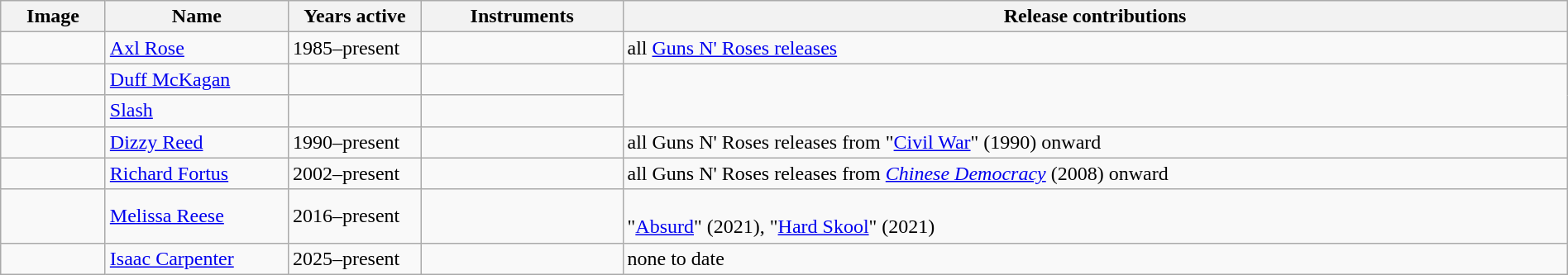<table class="wikitable" border="1" width=100%>
<tr>
<th width="77">Image</th>
<th width="140">Name</th>
<th width="100">Years active</th>
<th width="155">Instruments</th>
<th>Release contributions</th>
</tr>
<tr>
<td></td>
<td><a href='#'>Axl Rose</a> </td>
<td>1985–present</td>
<td></td>
<td>all <a href='#'>Guns N' Roses releases</a></td>
</tr>
<tr>
<td></td>
<td><a href='#'>Duff McKagan</a> </td>
<td></td>
<td></td>
<td rowspan="2"></td>
</tr>
<tr>
<td></td>
<td><a href='#'>Slash</a> </td>
<td></td>
<td></td>
</tr>
<tr>
<td></td>
<td><a href='#'>Dizzy Reed</a> </td>
<td>1990–present</td>
<td></td>
<td>all Guns N' Roses releases from "<a href='#'>Civil War</a>" (1990) onward</td>
</tr>
<tr>
<td></td>
<td><a href='#'>Richard Fortus</a></td>
<td>2002–present</td>
<td></td>
<td>all Guns N' Roses releases from <em><a href='#'>Chinese Democracy</a></em> (2008) onward</td>
</tr>
<tr>
<td></td>
<td><a href='#'>Melissa Reese</a></td>
<td>2016–present</td>
<td></td>
<td><br>"<a href='#'>Absurd</a>" (2021), "<a href='#'>Hard Skool</a>" (2021)</td>
</tr>
<tr>
<td></td>
<td><a href='#'>Isaac Carpenter</a></td>
<td>2025–present</td>
<td></td>
<td>none to date</td>
</tr>
</table>
